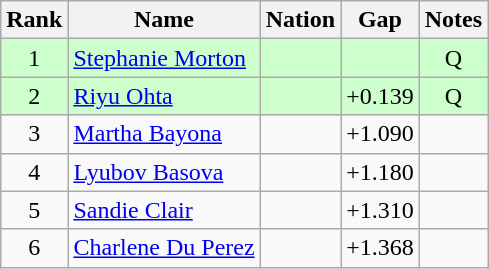<table class="wikitable sortable" style="text-align:center">
<tr>
<th>Rank</th>
<th>Name</th>
<th>Nation</th>
<th>Gap</th>
<th>Notes</th>
</tr>
<tr bgcolor=ccffcc>
<td>1</td>
<td align=left><a href='#'>Stephanie Morton</a></td>
<td align=left></td>
<td></td>
<td>Q</td>
</tr>
<tr bgcolor=ccffcc>
<td>2</td>
<td align=left><a href='#'>Riyu Ohta</a></td>
<td align=left></td>
<td>+0.139</td>
<td>Q</td>
</tr>
<tr>
<td>3</td>
<td align=left><a href='#'>Martha Bayona</a></td>
<td align=left></td>
<td>+1.090</td>
<td></td>
</tr>
<tr>
<td>4</td>
<td align=left><a href='#'>Lyubov Basova</a></td>
<td align=left></td>
<td>+1.180</td>
<td></td>
</tr>
<tr>
<td>5</td>
<td align=left><a href='#'>Sandie Clair</a></td>
<td align=left></td>
<td>+1.310</td>
<td></td>
</tr>
<tr>
<td>6</td>
<td align=left><a href='#'>Charlene Du Perez</a></td>
<td align=left></td>
<td>+1.368</td>
<td></td>
</tr>
</table>
